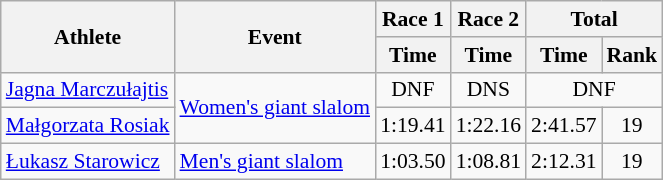<table class="wikitable" style="font-size:90%">
<tr>
<th rowspan="2">Athlete</th>
<th rowspan="2">Event</th>
<th>Race 1</th>
<th>Race 2</th>
<th colspan="2">Total</th>
</tr>
<tr>
<th>Time</th>
<th>Time</th>
<th>Time</th>
<th>Rank</th>
</tr>
<tr>
<td><a href='#'>Jagna Marczułajtis</a></td>
<td rowspan=2><a href='#'>Women's giant slalom</a></td>
<td align="center">DNF</td>
<td align="center">DNS</td>
<td align="center" colspan=2>DNF</td>
</tr>
<tr>
<td><a href='#'>Małgorzata Rosiak</a></td>
<td align="center">1:19.41</td>
<td align="center">1:22.16</td>
<td align="center">2:41.57</td>
<td align="center">19</td>
</tr>
<tr>
<td><a href='#'>Łukasz Starowicz</a></td>
<td rowspan=1><a href='#'>Men's giant slalom</a></td>
<td align="center">1:03.50</td>
<td align="center">1:08.81</td>
<td align="center">2:12.31</td>
<td align="center">19</td>
</tr>
</table>
